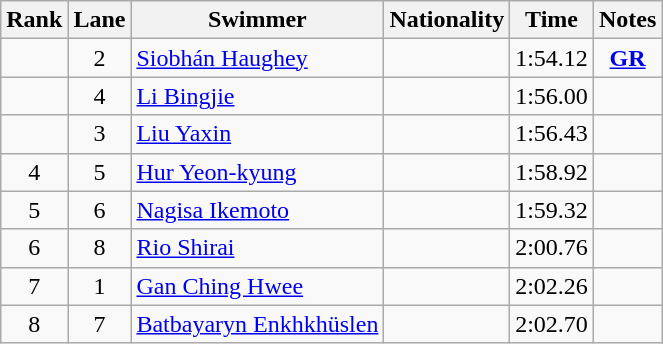<table class="wikitable sortable" style="text-align:center">
<tr>
<th>Rank</th>
<th>Lane</th>
<th>Swimmer</th>
<th>Nationality</th>
<th>Time</th>
<th>Notes</th>
</tr>
<tr>
<td></td>
<td>2</td>
<td align=left><a href='#'>Siobhán Haughey</a></td>
<td align=left></td>
<td>1:54.12</td>
<td><strong><a href='#'>GR</a></strong></td>
</tr>
<tr>
<td></td>
<td>4</td>
<td align=left><a href='#'>Li Bingjie</a></td>
<td align=left></td>
<td>1:56.00</td>
<td></td>
</tr>
<tr>
<td></td>
<td>3</td>
<td align=left><a href='#'>Liu Yaxin</a></td>
<td align=left></td>
<td>1:56.43</td>
<td></td>
</tr>
<tr>
<td>4</td>
<td>5</td>
<td align=left><a href='#'>Hur Yeon-kyung</a></td>
<td align=left></td>
<td>1:58.92</td>
<td></td>
</tr>
<tr>
<td>5</td>
<td>6</td>
<td align=left><a href='#'>Nagisa Ikemoto</a></td>
<td align=left></td>
<td>1:59.32</td>
<td></td>
</tr>
<tr>
<td>6</td>
<td>8</td>
<td align=left><a href='#'>Rio Shirai</a></td>
<td align=left></td>
<td>2:00.76</td>
<td></td>
</tr>
<tr>
<td>7</td>
<td>1</td>
<td align=left><a href='#'>Gan Ching Hwee</a></td>
<td align=left></td>
<td>2:02.26</td>
<td></td>
</tr>
<tr>
<td>8</td>
<td>7</td>
<td align=left><a href='#'>Batbayaryn Enkhkhüslen</a></td>
<td align=left></td>
<td>2:02.70</td>
<td></td>
</tr>
</table>
